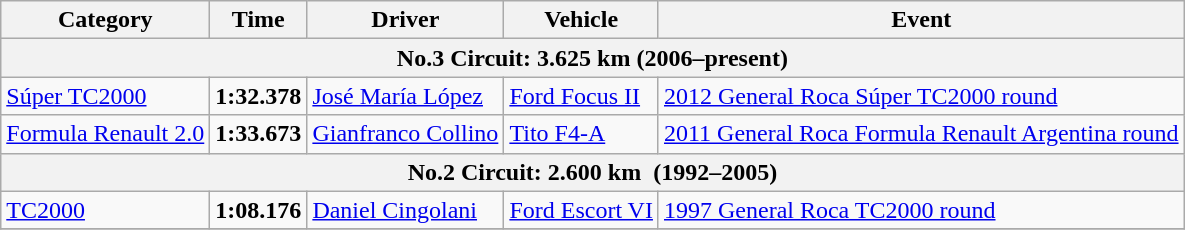<table class="wikitable">
<tr>
<th>Category</th>
<th>Time</th>
<th>Driver</th>
<th>Vehicle</th>
<th>Event</th>
</tr>
<tr>
<th colspan=5>No.3 Circuit: 3.625 km (2006–present)</th>
</tr>
<tr>
<td><a href='#'>Súper TC2000</a></td>
<td><strong>1:32.378</strong></td>
<td><a href='#'>José María López</a></td>
<td><a href='#'>Ford Focus II</a></td>
<td><a href='#'>2012 General Roca Súper TC2000 round</a></td>
</tr>
<tr>
<td><a href='#'>Formula Renault 2.0</a></td>
<td><strong>1:33.673</strong></td>
<td><a href='#'>Gianfranco Collino</a></td>
<td><a href='#'>Tito F4-A</a></td>
<td><a href='#'>2011 General Roca Formula Renault Argentina round</a></td>
</tr>
<tr>
<th colspan=5>No.2 Circuit: 2.600 km  (1992–2005)</th>
</tr>
<tr>
<td><a href='#'>TC2000</a></td>
<td><strong>1:08.176</strong></td>
<td><a href='#'>Daniel Cingolani</a></td>
<td><a href='#'>Ford Escort VI</a></td>
<td><a href='#'>1997 General Roca TC2000 round</a></td>
</tr>
<tr>
</tr>
</table>
